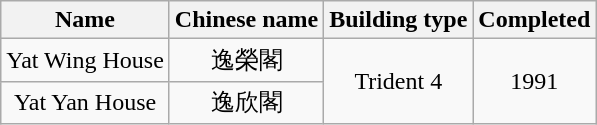<table class="wikitable" style="text-align: center">
<tr>
<th>Name</th>
<th>Chinese name</th>
<th>Building type</th>
<th>Completed</th>
</tr>
<tr>
<td>Yat Wing House</td>
<td>逸榮閣</td>
<td rowspan="2">Trident 4</td>
<td rowspan="2">1991</td>
</tr>
<tr>
<td>Yat Yan House</td>
<td>逸欣閣</td>
</tr>
</table>
